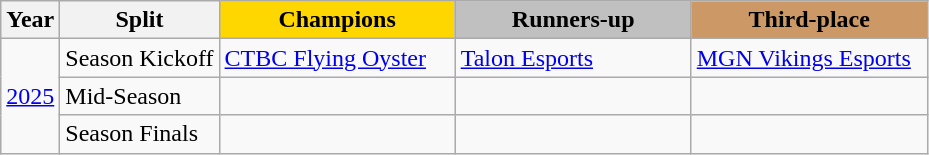<table class="wikitable" style="white-space:nowrap">
<tr>
<th>Year</th>
<th>Split</th>
<th style="background:gold; width:150px">Champions</th>
<th style="background:silver; width:150px">Runners-up</th>
<th style="background:#C96; width:150px">Third-place</th>
</tr>
<tr>
<td rowspan="3"><a href='#'>2025</a></td>
<td>Season Kickoff</td>
<td> <a href='#'>CTBC Flying Oyster</a></td>
<td> <a href='#'>Talon Esports</a></td>
<td> <a href='#'>MGN Vikings Esports</a></td>
</tr>
<tr>
<td>Mid-Season</td>
<td></td>
<td></td>
<td></td>
</tr>
<tr>
<td>Season Finals</td>
<td></td>
<td></td>
<td></td>
</tr>
</table>
